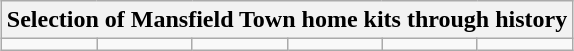<table class="wikitable" style="margin: 1em auto 1em auto;">
<tr>
<th colspan="7">Selection of Mansfield Town home kits through history</th>
</tr>
<tr>
<td></td>
<td></td>
<td></td>
<td></td>
<td></td>
<td></td>
</tr>
</table>
